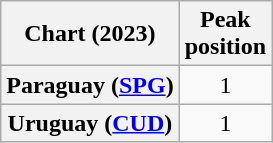<table class="wikitable sortable plainrowheaders" style="text-align:center">
<tr>
<th scope="col">Chart (2023)</th>
<th scope="col">Peak<br>position</th>
</tr>
<tr>
<th scope="row">Paraguay (<a href='#'>SPG</a>)</th>
<td>1</td>
</tr>
<tr>
<th scope="row">Uruguay (<a href='#'>CUD</a>)</th>
<td>1</td>
</tr>
</table>
